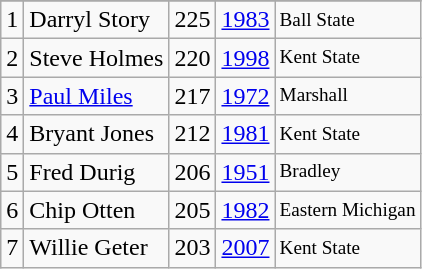<table class="wikitable">
<tr>
</tr>
<tr>
<td>1</td>
<td>Darryl Story</td>
<td>225</td>
<td><a href='#'>1983</a></td>
<td style="font-size:80%;">Ball State</td>
</tr>
<tr>
<td>2</td>
<td>Steve Holmes</td>
<td>220</td>
<td><a href='#'>1998</a></td>
<td style="font-size:80%;">Kent State</td>
</tr>
<tr>
<td>3</td>
<td><a href='#'>Paul Miles</a></td>
<td>217</td>
<td><a href='#'>1972</a></td>
<td style="font-size:80%;">Marshall</td>
</tr>
<tr>
<td>4</td>
<td>Bryant Jones</td>
<td>212</td>
<td><a href='#'>1981</a></td>
<td style="font-size:80%;">Kent State</td>
</tr>
<tr>
<td>5</td>
<td>Fred Durig</td>
<td>206</td>
<td><a href='#'>1951</a></td>
<td style="font-size:80%;">Bradley</td>
</tr>
<tr>
<td>6</td>
<td>Chip Otten</td>
<td>205</td>
<td><a href='#'>1982</a></td>
<td style="font-size:80%;">Eastern Michigan</td>
</tr>
<tr>
<td>7</td>
<td>Willie Geter</td>
<td>203</td>
<td><a href='#'>2007</a></td>
<td style="font-size:80%;">Kent State</td>
</tr>
</table>
